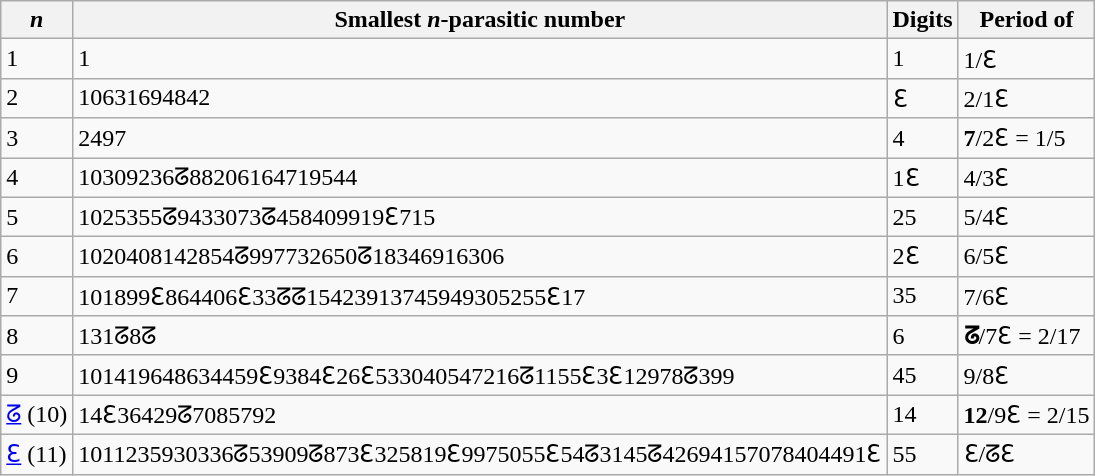<table class="wikitable">
<tr>
<th><em>n</em></th>
<th>Smallest <em>n</em>-parasitic number</th>
<th>Digits</th>
<th>Period of</th>
</tr>
<tr>
<td>1</td>
<td>1</td>
<td>1</td>
<td>1/Ɛ</td>
</tr>
<tr>
<td>2</td>
<td>10631694842</td>
<td>Ɛ</td>
<td>2/1Ɛ</td>
</tr>
<tr>
<td>3</td>
<td>2497</td>
<td>4</td>
<td><strong>7</strong>/2Ɛ = 1/5</td>
</tr>
<tr>
<td>4</td>
<td>10309236ᘔ88206164719544</td>
<td>1Ɛ</td>
<td>4/3Ɛ</td>
</tr>
<tr>
<td>5</td>
<td>1025355ᘔ9433073ᘔ458409919Ɛ715</td>
<td>25</td>
<td>5/4Ɛ</td>
</tr>
<tr>
<td>6</td>
<td>1020408142854ᘔ997732650ᘔ18346916306</td>
<td>2Ɛ</td>
<td>6/5Ɛ</td>
</tr>
<tr>
<td>7</td>
<td>101899Ɛ864406Ɛ33ᘔᘔ15423913745949305255Ɛ17</td>
<td>35</td>
<td>7/6Ɛ</td>
</tr>
<tr>
<td>8</td>
<td>131ᘔ8ᘔ</td>
<td>6</td>
<td><strong>ᘔ</strong>/7Ɛ = 2/17</td>
</tr>
<tr>
<td>9</td>
<td>101419648634459Ɛ9384Ɛ26Ɛ533040547216ᘔ1155Ɛ3Ɛ12978ᘔ399</td>
<td>45</td>
<td>9/8Ɛ</td>
</tr>
<tr>
<td><a href='#'>ᘔ</a> (10)</td>
<td>14Ɛ36429ᘔ7085792</td>
<td>14</td>
<td><strong>12</strong>/9Ɛ = 2/15</td>
</tr>
<tr>
<td><a href='#'>Ɛ</a> (11)</td>
<td>1011235930336ᘔ53909ᘔ873Ɛ325819Ɛ9975055Ɛ54ᘔ3145ᘔ42694157078404491Ɛ</td>
<td>55</td>
<td>Ɛ/ᘔƐ</td>
</tr>
</table>
